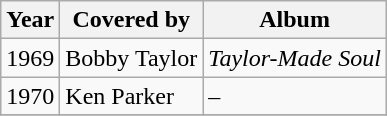<table class="wikitable">
<tr>
<th>Year</th>
<th>Covered by</th>
<th>Album</th>
</tr>
<tr>
<td>1969</td>
<td>Bobby Taylor</td>
<td><em>Taylor-Made Soul</em></td>
</tr>
<tr>
<td>1970</td>
<td>Ken Parker</td>
<td>–</td>
</tr>
<tr>
</tr>
</table>
